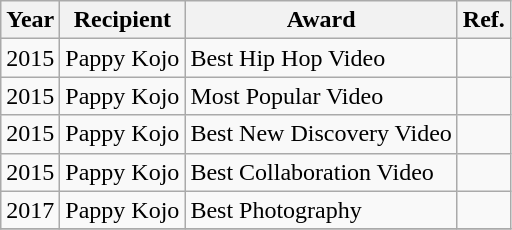<table class="wikitable">
<tr>
<th>Year</th>
<th>Recipient</th>
<th>Award</th>
<th>Ref.</th>
</tr>
<tr>
<td>2015</td>
<td>Pappy Kojo</td>
<td>Best Hip Hop Video</td>
<td></td>
</tr>
<tr>
<td>2015</td>
<td>Pappy Kojo</td>
<td>Most Popular Video</td>
<td></td>
</tr>
<tr>
<td>2015</td>
<td>Pappy Kojo</td>
<td>Best New Discovery Video</td>
<td></td>
</tr>
<tr>
<td>2015</td>
<td>Pappy Kojo</td>
<td>Best Collaboration Video</td>
<td></td>
</tr>
<tr>
<td>2017</td>
<td>Pappy Kojo</td>
<td>Best Photography</td>
<td></td>
</tr>
<tr>
</tr>
</table>
